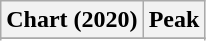<table class="wikitable sortable plainrowheaders" style="text-align:center">
<tr>
<th scope="col">Chart (2020)</th>
<th scope="col">Peak</th>
</tr>
<tr>
</tr>
<tr>
</tr>
<tr>
</tr>
<tr>
</tr>
</table>
